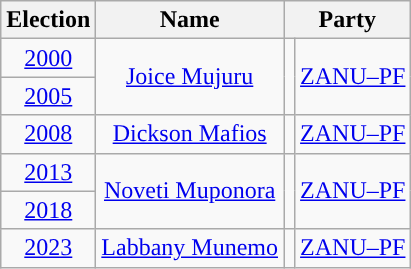<table class="wikitable" style="text-align:center">
<tr>
<th>Election</th>
<th>Name</th>
<th colspan="2">Party</th>
</tr>
<tr>
<td><a href='#'>2000</a></td>
<td rowspan="2"><a href='#'>Joice Mujuru</a></td>
<td rowspan="2" style="background-color: "></td>
<td rowspan="2"><a href='#'>ZANU–PF</a></td>
</tr>
<tr>
<td><a href='#'>2005</a></td>
</tr>
<tr>
<td><a href='#'>2008</a></td>
<td><a href='#'>Dickson Mafios</a></td>
<td style="background-color: "></td>
<td><a href='#'>ZANU–PF</a></td>
</tr>
<tr>
<td><a href='#'>2013</a></td>
<td rowspan="2"><a href='#'>Noveti Muponora</a></td>
<td rowspan="2" style="background-color: "></td>
<td rowspan="2"><a href='#'>ZANU–PF</a></td>
</tr>
<tr>
<td><a href='#'>2018</a></td>
</tr>
<tr>
<td><a href='#'>2023</a></td>
<td><a href='#'>Labbany Munemo</a></td>
<td style="background-color: "></td>
<td><a href='#'>ZANU–PF</a></td>
</tr>
</table>
